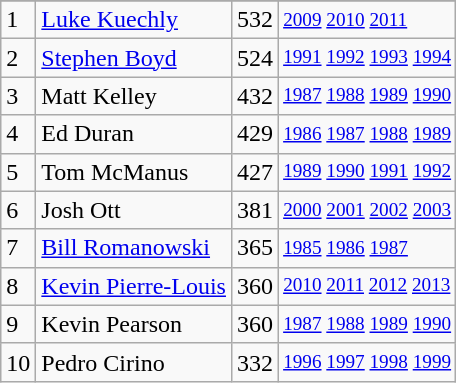<table class="wikitable">
<tr>
</tr>
<tr>
<td>1</td>
<td><a href='#'>Luke Kuechly</a></td>
<td>532</td>
<td style="font-size:80%;"><a href='#'>2009</a> <a href='#'>2010</a> <a href='#'>2011</a></td>
</tr>
<tr>
<td>2</td>
<td><a href='#'>Stephen Boyd</a></td>
<td>524</td>
<td style="font-size:80%;"><a href='#'>1991</a> <a href='#'>1992</a> <a href='#'>1993</a> <a href='#'>1994</a></td>
</tr>
<tr>
<td>3</td>
<td>Matt Kelley</td>
<td>432</td>
<td style="font-size:80%;"><a href='#'>1987</a> <a href='#'>1988</a> <a href='#'>1989</a> <a href='#'>1990</a></td>
</tr>
<tr>
<td>4</td>
<td>Ed Duran</td>
<td>429</td>
<td style="font-size:80%;"><a href='#'>1986</a> <a href='#'>1987</a> <a href='#'>1988</a> <a href='#'>1989</a></td>
</tr>
<tr>
<td>5</td>
<td>Tom McManus</td>
<td>427</td>
<td style="font-size:80%;"><a href='#'>1989</a> <a href='#'>1990</a> <a href='#'>1991</a> <a href='#'>1992</a></td>
</tr>
<tr>
<td>6</td>
<td>Josh Ott</td>
<td>381</td>
<td style="font-size:80%;"><a href='#'>2000</a> <a href='#'>2001</a> <a href='#'>2002</a> <a href='#'>2003</a></td>
</tr>
<tr>
<td>7</td>
<td><a href='#'>Bill Romanowski</a></td>
<td>365</td>
<td style="font-size:80%;"><a href='#'>1985</a> <a href='#'>1986</a> <a href='#'>1987</a></td>
</tr>
<tr>
<td>8</td>
<td><a href='#'>Kevin Pierre-Louis</a></td>
<td>360</td>
<td style="font-size:80%;"><a href='#'>2010</a> <a href='#'>2011</a> <a href='#'>2012</a> <a href='#'>2013</a></td>
</tr>
<tr>
<td>9</td>
<td>Kevin Pearson</td>
<td>360</td>
<td style="font-size:80%;"><a href='#'>1987</a> <a href='#'>1988</a> <a href='#'>1989</a> <a href='#'>1990</a></td>
</tr>
<tr>
<td>10</td>
<td>Pedro Cirino</td>
<td>332</td>
<td style="font-size:80%;"><a href='#'>1996</a> <a href='#'>1997</a> <a href='#'>1998</a> <a href='#'>1999</a></td>
</tr>
</table>
